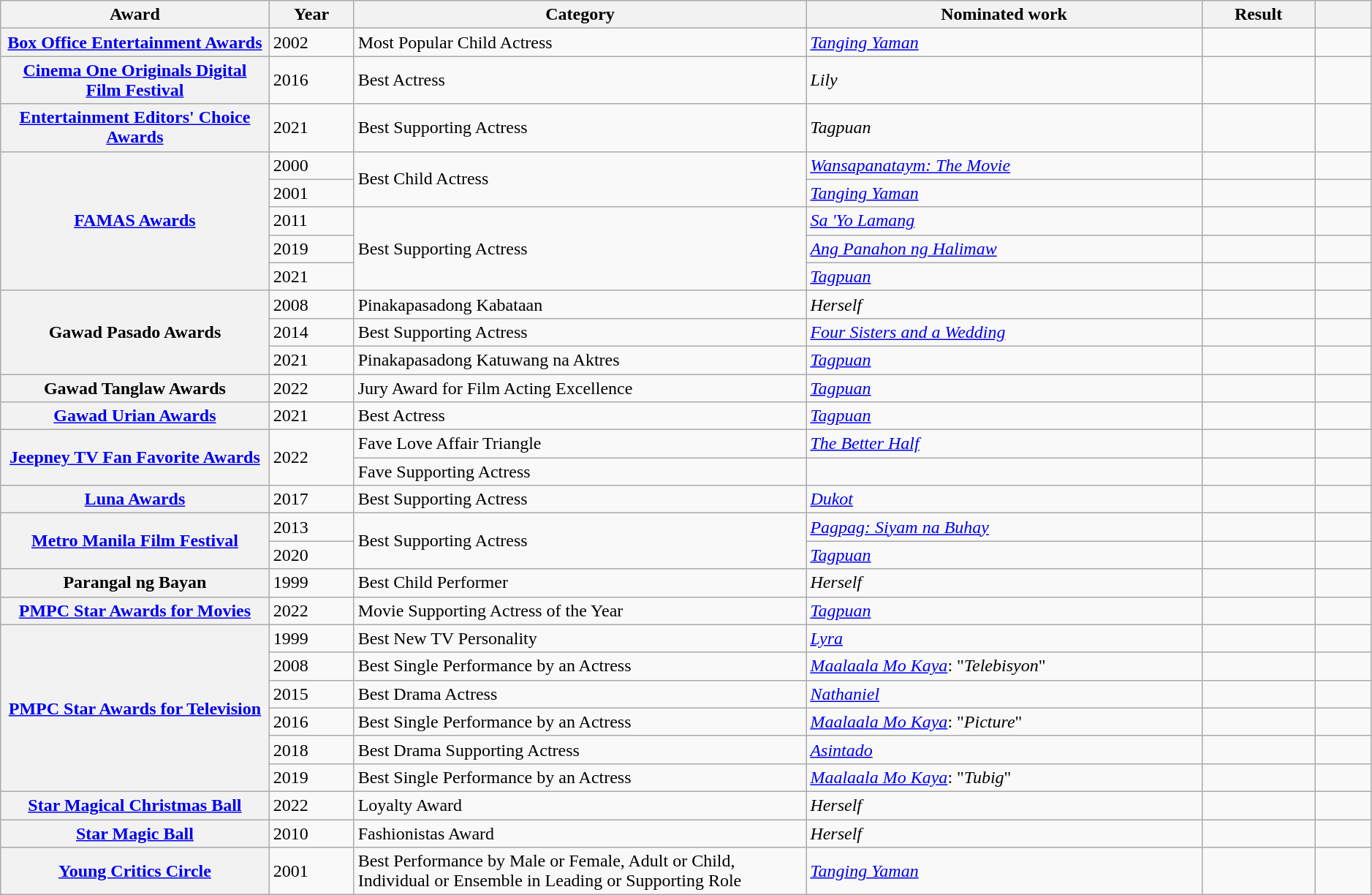<table class="wikitable sortable plainrowheaders" style="width:99%;">
<tr>
<th scope="col" style="width:19%;">Award</th>
<th scope="col" style="width:6%;">Year</th>
<th scope="col" style="width:32%;">Category</th>
<th scope="col" style="width:28%;">Nominated work</th>
<th scope="col" style="width:8%;">Result</th>
<th scope="col" style="width:4%;" class="unsortable"></th>
</tr>
<tr>
<th scope="rowgroup"><a href='#'>Box Office Entertainment Awards</a></th>
<td>2002</td>
<td>Most Popular Child Actress</td>
<td><em><a href='#'>Tanging Yaman</a></em></td>
<td></td>
<td></td>
</tr>
<tr>
<th scope="rowgroup"><a href='#'>Cinema One Originals Digital Film Festival</a></th>
<td>2016</td>
<td>Best Actress</td>
<td><em>Lily</em></td>
<td></td>
<td></td>
</tr>
<tr>
<th scope="rowgroup"><a href='#'>Entertainment Editors' Choice Awards</a></th>
<td>2021</td>
<td>Best Supporting Actress</td>
<td><em>Tagpuan</em></td>
<td></td>
<td></td>
</tr>
<tr>
<th scope="rowgroup" rowspan="5"><a href='#'>FAMAS Awards</a></th>
<td>2000</td>
<td rowspan="2">Best Child Actress</td>
<td><em><a href='#'>Wansapanataym: The Movie</a></em></td>
<td></td>
<td></td>
</tr>
<tr>
<td>2001</td>
<td><em><a href='#'>Tanging Yaman</a></em></td>
<td></td>
<td></td>
</tr>
<tr>
<td>2011</td>
<td rowspan="3">Best Supporting Actress</td>
<td><em><a href='#'>Sa 'Yo Lamang</a></em></td>
<td></td>
<td></td>
</tr>
<tr>
<td>2019</td>
<td><em><a href='#'>Ang Panahon ng Halimaw</a></em></td>
<td></td>
<td></td>
</tr>
<tr>
<td>2021</td>
<td><em><a href='#'>Tagpuan</a></em></td>
<td></td>
<td></td>
</tr>
<tr>
<th scope="rowgroup" rowspan="3">Gawad Pasado Awards</th>
<td>2008</td>
<td>Pinakapasadong Kabataan</td>
<td><em>Herself</em></td>
<td></td>
<td></td>
</tr>
<tr>
<td>2014</td>
<td>Best Supporting Actress</td>
<td><em><a href='#'>Four Sisters and a Wedding</a></em></td>
<td></td>
<td></td>
</tr>
<tr>
<td>2021</td>
<td>Pinakapasadong Katuwang na Aktres</td>
<td><em><a href='#'>Tagpuan</a></em></td>
<td></td>
<td></td>
</tr>
<tr>
<th scope="rowgroup">Gawad Tanglaw Awards</th>
<td>2022</td>
<td>Jury Award for Film Acting Excellence</td>
<td><em><a href='#'>Tagpuan</a></em></td>
<td></td>
<td></td>
</tr>
<tr>
<th scope="rowgroup"><a href='#'>Gawad Urian Awards</a></th>
<td>2021</td>
<td>Best Actress</td>
<td><em><a href='#'>Tagpuan</a></em></td>
<td></td>
<td></td>
</tr>
<tr>
<th scope="rowgroup" rowspan="2"><a href='#'>Jeepney TV Fan Favorite Awards</a></th>
<td rowspan="2">2022</td>
<td>Fave Love Affair Triangle</td>
<td><em><a href='#'>The Better Half</a></em></td>
<td></td>
<td></td>
</tr>
<tr>
<td>Fave Supporting Actress</td>
<td></td>
<td></td>
<td></td>
</tr>
<tr>
<th scope="rowgroup"><a href='#'>Luna Awards</a></th>
<td>2017</td>
<td>Best Supporting Actress</td>
<td><em><a href='#'>Dukot</a></em></td>
<td></td>
<td></td>
</tr>
<tr>
<th scope="rowgroup" rowspan="2"><a href='#'>Metro Manila Film Festival</a></th>
<td>2013</td>
<td rowspan="2">Best Supporting Actress</td>
<td><em><a href='#'>Pagpag: Siyam na Buhay</a></em></td>
<td></td>
<td></td>
</tr>
<tr>
<td>2020</td>
<td><em><a href='#'>Tagpuan</a></em></td>
<td></td>
<td></td>
</tr>
<tr>
<th scope="rowgroup">Parangal ng Bayan</th>
<td>1999</td>
<td>Best Child Performer</td>
<td><em>Herself</em></td>
<td></td>
<td></td>
</tr>
<tr>
<th scope="rowgroup"><a href='#'>PMPC Star Awards for Movies</a></th>
<td>2022</td>
<td>Movie Supporting Actress of the Year</td>
<td><em><a href='#'>Tagpuan</a></em></td>
<td></td>
<td></td>
</tr>
<tr>
<th scope="rowgroup" rowspan="6"><a href='#'>PMPC Star Awards for Television</a></th>
<td>1999</td>
<td>Best New TV Personality</td>
<td><em><a href='#'>Lyra</a></em></td>
<td></td>
<td></td>
</tr>
<tr>
<td>2008</td>
<td>Best Single Performance by an Actress</td>
<td><em><a href='#'>Maalaala Mo Kaya</a></em>: "<em>Telebisyon</em>"</td>
<td></td>
<td></td>
</tr>
<tr>
<td>2015</td>
<td>Best Drama Actress</td>
<td><em><a href='#'>Nathaniel</a></em></td>
<td></td>
<td></td>
</tr>
<tr>
<td>2016</td>
<td>Best Single Performance by an Actress</td>
<td><em><a href='#'>Maalaala Mo Kaya</a></em>: "<em>Picture</em>"</td>
<td></td>
<td></td>
</tr>
<tr>
<td>2018</td>
<td>Best Drama Supporting Actress</td>
<td><em><a href='#'>Asintado</a></em></td>
<td></td>
<td></td>
</tr>
<tr>
<td>2019</td>
<td>Best Single Performance by an Actress</td>
<td><em><a href='#'>Maalaala Mo Kaya</a></em>: "<em>Tubig</em>"</td>
<td></td>
<td></td>
</tr>
<tr>
<th scope="rowgroup"><a href='#'>Star Magical Christmas Ball</a></th>
<td>2022</td>
<td>Loyalty Award</td>
<td><em>Herself</em></td>
<td></td>
<td></td>
</tr>
<tr>
<th scope="rowgroup"><a href='#'>Star Magic Ball</a></th>
<td>2010</td>
<td>Fashionistas Award</td>
<td><em>Herself</em></td>
<td></td>
<td></td>
</tr>
<tr>
<th scope="rowgroup"><a href='#'>Young Critics Circle</a></th>
<td>2001</td>
<td>Best Performance by Male or Female, Adult or Child, Individual or Ensemble in Leading or Supporting Role</td>
<td><em><a href='#'>Tanging Yaman</a></em></td>
<td></td>
<td></td>
</tr>
</table>
